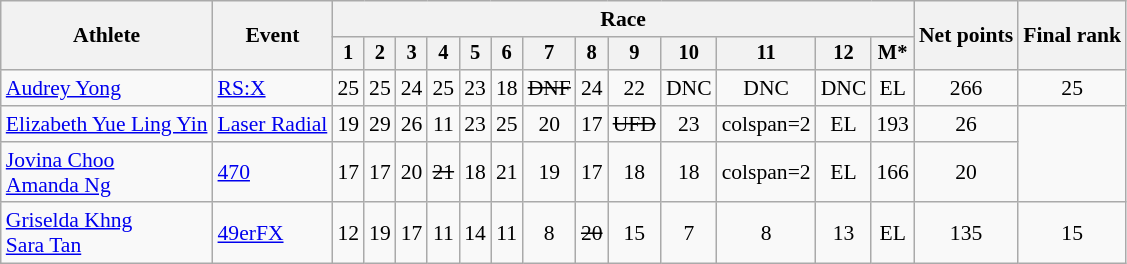<table class="wikitable" style="font-size:90%">
<tr>
<th rowspan="2">Athlete</th>
<th rowspan="2">Event</th>
<th colspan=13>Race</th>
<th rowspan=2>Net points</th>
<th rowspan=2>Final rank</th>
</tr>
<tr style="font-size:95%">
<th>1</th>
<th>2</th>
<th>3</th>
<th>4</th>
<th>5</th>
<th>6</th>
<th>7</th>
<th>8</th>
<th>9</th>
<th>10</th>
<th>11</th>
<th>12</th>
<th>M*</th>
</tr>
<tr align=center>
<td align=left><a href='#'>Audrey Yong</a></td>
<td align=left><a href='#'>RS:X</a></td>
<td>25</td>
<td>25</td>
<td>24</td>
<td>25</td>
<td>23</td>
<td>18</td>
<td><s>DNF</s></td>
<td>24</td>
<td>22</td>
<td>DNC</td>
<td>DNC</td>
<td>DNC</td>
<td>EL</td>
<td>266</td>
<td>25</td>
</tr>
<tr align=center>
<td align=left><a href='#'>Elizabeth Yue Ling Yin</a></td>
<td align=left><a href='#'>Laser Radial</a></td>
<td>19</td>
<td>29</td>
<td>26</td>
<td>11</td>
<td>23</td>
<td>25</td>
<td>20</td>
<td>17</td>
<td><s>UFD</s></td>
<td>23</td>
<td>colspan=2 </td>
<td>EL</td>
<td>193</td>
<td>26</td>
</tr>
<tr align=center>
<td align=left><a href='#'>Jovina Choo</a><br><a href='#'>Amanda Ng</a></td>
<td align=left><a href='#'>470</a></td>
<td>17</td>
<td>17</td>
<td>20</td>
<td><s>21</s></td>
<td>18</td>
<td>21</td>
<td>19</td>
<td>17</td>
<td>18</td>
<td>18</td>
<td>colspan=2 </td>
<td>EL</td>
<td>166</td>
<td>20</td>
</tr>
<tr align=center>
<td align=left><a href='#'>Griselda Khng</a><br><a href='#'>Sara Tan</a></td>
<td align=left><a href='#'>49erFX</a></td>
<td>12</td>
<td>19</td>
<td>17</td>
<td>11</td>
<td>14</td>
<td>11</td>
<td>8</td>
<td><s>20</s></td>
<td>15</td>
<td>7</td>
<td>8</td>
<td>13</td>
<td>EL</td>
<td>135</td>
<td>15</td>
</tr>
</table>
